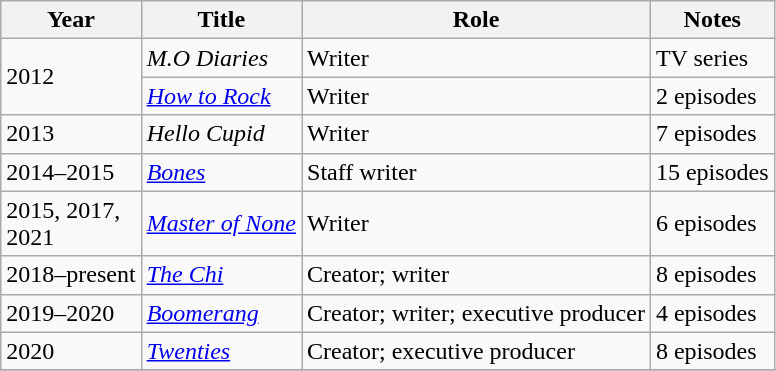<table class="wikitable">
<tr>
<th>Year</th>
<th>Title</th>
<th>Role</th>
<th>Notes</th>
</tr>
<tr>
<td rowspan="2">2012</td>
<td><em>M.O Diaries</em></td>
<td>Writer</td>
<td>TV series</td>
</tr>
<tr>
<td><em><a href='#'>How to Rock</a></em></td>
<td>Writer</td>
<td>2 episodes</td>
</tr>
<tr>
<td>2013</td>
<td><em>Hello Cupid</em></td>
<td>Writer</td>
<td>7 episodes</td>
</tr>
<tr>
<td>2014–2015</td>
<td><em><a href='#'>Bones</a></em></td>
<td>Staff writer</td>
<td>15 episodes</td>
</tr>
<tr>
<td>2015, 2017,<br>2021</td>
<td><em><a href='#'>Master of None</a></em></td>
<td>Writer</td>
<td>6 episodes</td>
</tr>
<tr>
<td>2018–present</td>
<td><em><a href='#'>The Chi</a></em></td>
<td>Creator; writer</td>
<td>8 episodes</td>
</tr>
<tr>
<td>2019–2020</td>
<td><em><a href='#'>Boomerang</a></em></td>
<td>Creator; writer; executive producer</td>
<td>4 episodes</td>
</tr>
<tr>
<td>2020</td>
<td><em><a href='#'>Twenties</a></em></td>
<td>Creator; executive producer</td>
<td>8 episodes</td>
</tr>
<tr>
</tr>
</table>
